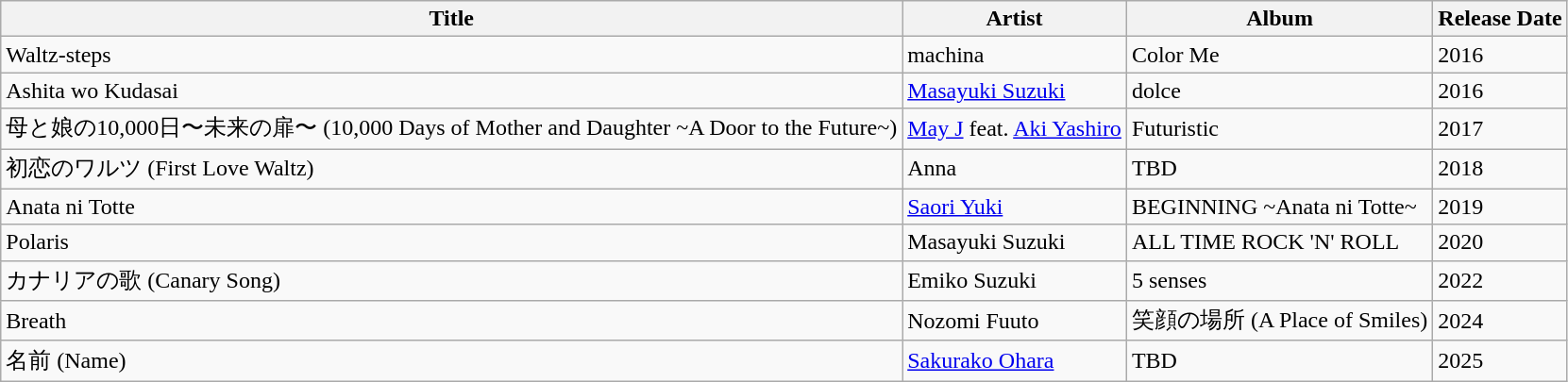<table class="wikitable">
<tr>
<th>Title</th>
<th>Artist</th>
<th>Album</th>
<th>Release Date</th>
</tr>
<tr>
<td>Waltz-steps</td>
<td>machina</td>
<td>Color Me</td>
<td>2016</td>
</tr>
<tr>
<td>Ashita wo Kudasai</td>
<td><a href='#'>Masayuki Suzuki</a></td>
<td>dolce</td>
<td>2016</td>
</tr>
<tr>
<td>母と娘の10,000日〜未来の扉〜 (10,000 Days of Mother and Daughter ~A Door to the Future~)</td>
<td><a href='#'>May J</a> feat. <a href='#'>Aki Yashiro</a></td>
<td>Futuristic</td>
<td>2017</td>
</tr>
<tr>
<td>初恋のワルツ (First Love Waltz)</td>
<td>Anna</td>
<td>TBD</td>
<td>2018</td>
</tr>
<tr>
<td>Anata ni Totte</td>
<td><a href='#'>Saori Yuki</a></td>
<td>BEGINNING ~Anata ni Totte~</td>
<td>2019</td>
</tr>
<tr>
<td>Polaris</td>
<td>Masayuki Suzuki</td>
<td>ALL TIME ROCK 'N' ROLL</td>
<td>2020</td>
</tr>
<tr>
<td>カナリアの歌 (Canary Song)</td>
<td>Emiko Suzuki</td>
<td>5 senses</td>
<td>2022</td>
</tr>
<tr>
<td>Breath</td>
<td>Nozomi Fuuto</td>
<td>笑顔の場所 (A Place of Smiles)</td>
<td>2024</td>
</tr>
<tr>
<td>名前 (Name)</td>
<td><a href='#'>Sakurako Ohara</a></td>
<td>TBD</td>
<td>2025</td>
</tr>
</table>
